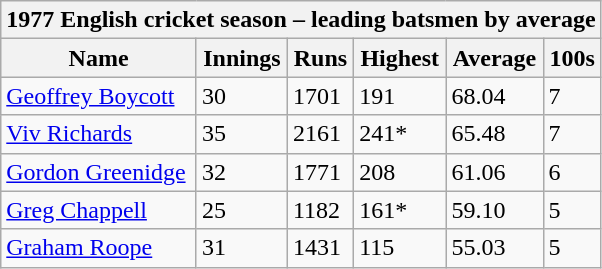<table class="wikitable">
<tr>
<th bgcolor="#efefef" colspan="7">1977 English cricket season – leading batsmen by average</th>
</tr>
<tr bgcolor="#efefef">
<th>Name</th>
<th>Innings</th>
<th>Runs</th>
<th>Highest</th>
<th>Average</th>
<th>100s</th>
</tr>
<tr>
<td><a href='#'>Geoffrey Boycott</a></td>
<td>30</td>
<td>1701</td>
<td>191</td>
<td>68.04</td>
<td>7</td>
</tr>
<tr>
<td><a href='#'>Viv Richards</a></td>
<td>35</td>
<td>2161</td>
<td>241*</td>
<td>65.48</td>
<td>7</td>
</tr>
<tr>
<td><a href='#'>Gordon Greenidge</a></td>
<td>32</td>
<td>1771</td>
<td>208</td>
<td>61.06</td>
<td>6</td>
</tr>
<tr>
<td><a href='#'>Greg Chappell</a></td>
<td>25</td>
<td>1182</td>
<td>161*</td>
<td>59.10</td>
<td>5</td>
</tr>
<tr>
<td><a href='#'>Graham Roope</a></td>
<td>31</td>
<td>1431</td>
<td>115</td>
<td>55.03</td>
<td>5</td>
</tr>
</table>
